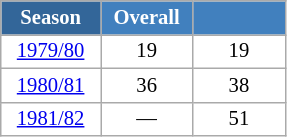<table class="wikitable" style="font-size:86%; text-align:center; border:grey solid 1px; border-collapse:collapse; background:#ffffff;">
<tr>
<th style="background-color:#369; color:white; width:60px;"> Season </th>
<th style="background-color:#4180be; color:white; width:55px;">Overall</th>
<th style="background-color:#4180be; color:white; width:55px;"></th>
</tr>
<tr>
<td align=center><a href='#'>1979/80</a></td>
<td align=center>19</td>
<td align=center>19</td>
</tr>
<tr>
<td align=center><a href='#'>1980/81</a></td>
<td align=center>36</td>
<td align=center>38</td>
</tr>
<tr>
<td align=center><a href='#'>1981/82</a></td>
<td align=center>—</td>
<td align=center>51</td>
</tr>
</table>
